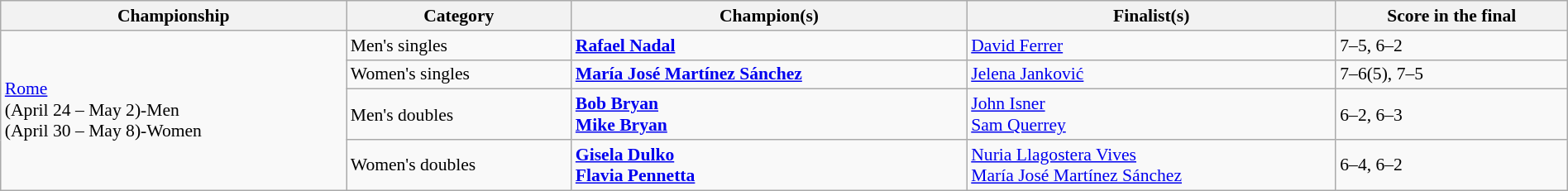<table class="wikitable" style="font-size:90%;" width=100%>
<tr>
<th>Championship</th>
<th>Category</th>
<th>Champion(s)</th>
<th>Finalist(s)</th>
<th>Score in the final</th>
</tr>
<tr>
<td rowspan="4"><a href='#'>Rome</a><br>(April 24 – May 2)-Men<br>(April 30 – May 8)-Women</td>
<td>Men's singles</td>
<td> <strong><a href='#'>Rafael Nadal</a></strong></td>
<td> <a href='#'>David Ferrer</a></td>
<td>7–5, 6–2</td>
</tr>
<tr>
<td>Women's singles</td>
<td> <strong><a href='#'>María José Martínez Sánchez</a></strong></td>
<td> <a href='#'>Jelena Janković</a></td>
<td>7–6(5), 7–5</td>
</tr>
<tr>
<td>Men's doubles</td>
<td> <strong><a href='#'>Bob Bryan</a></strong> <br> <strong><a href='#'>Mike Bryan</a></strong></td>
<td> <a href='#'>John Isner</a> <br> <a href='#'>Sam Querrey</a></td>
<td>6–2, 6–3</td>
</tr>
<tr>
<td>Women's doubles</td>
<td> <strong><a href='#'>Gisela Dulko</a></strong> <br> <strong><a href='#'>Flavia Pennetta</a></strong></td>
<td> <a href='#'>Nuria Llagostera Vives</a> <br> <a href='#'>María José Martínez Sánchez</a></td>
<td>6–4, 6–2</td>
</tr>
</table>
